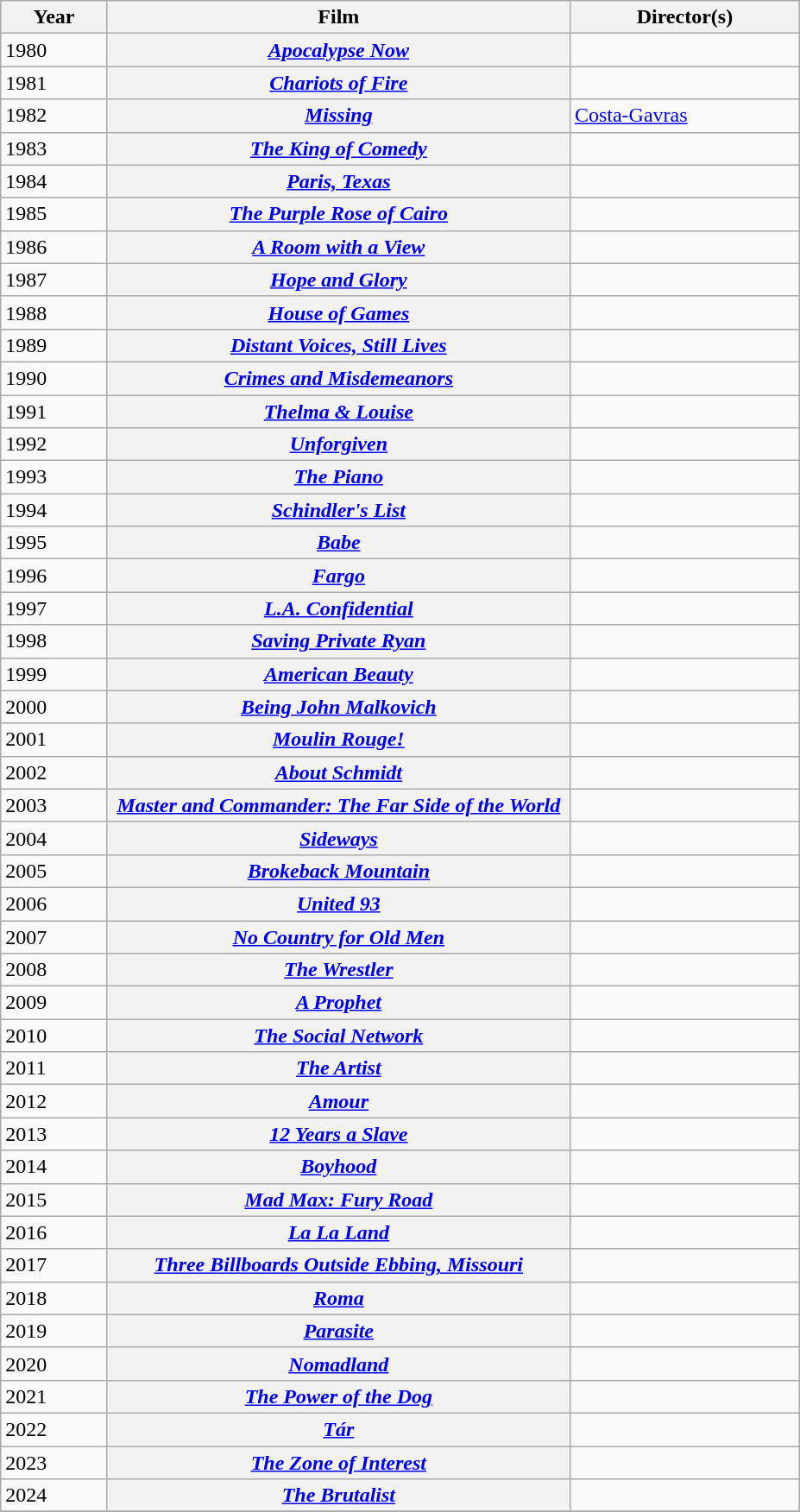<table class="sortable wikitable plainrowheaders">
<tr>
<th scope="col" width=75>Year</th>
<th scope="col" width=350>Film</th>
<th scope="col" width=170>Director(s)</th>
</tr>
<tr>
<td align=left>1980 </td>
<th scope=row><em><a href='#'>Apocalypse Now</a></em></th>
<td></td>
</tr>
<tr>
<td align=left>1981 </td>
<th scope=row><em><a href='#'>Chariots of Fire</a></em></th>
<td></td>
</tr>
<tr>
<td align=left>1982 </td>
<th scope=row><em><a href='#'>Missing</a></em></th>
<td><a href='#'>Costa-Gavras</a></td>
</tr>
<tr>
<td align=left>1983 </td>
<th scope=row><em><a href='#'>The King of Comedy</a></em></th>
<td></td>
</tr>
<tr>
<td align=left>1984 </td>
<th scope=row><em><a href='#'>Paris, Texas</a></em></th>
<td></td>
</tr>
<tr>
<td align=left>1985 </td>
<th scope=row><em><a href='#'>The Purple Rose of Cairo</a></em></th>
<td></td>
</tr>
<tr>
<td align=left>1986 </td>
<th scope=row><em><a href='#'>A Room with a View</a></em></th>
<td></td>
</tr>
<tr>
<td align=left>1987 </td>
<th scope=row><em><a href='#'>Hope and Glory</a></em></th>
<td></td>
</tr>
<tr>
<td align=left>1988 </td>
<th scope=row><em><a href='#'>House of Games</a></em></th>
<td></td>
</tr>
<tr>
<td align=left>1989 </td>
<th scope=row><em><a href='#'>Distant Voices, Still Lives</a></em></th>
<td></td>
</tr>
<tr>
<td align=left>1990 </td>
<th scope=row><em><a href='#'>Crimes and Misdemeanors</a></em></th>
<td> </td>
</tr>
<tr>
<td align=left>1991 </td>
<th scope=row><em><a href='#'>Thelma & Louise</a></em></th>
<td></td>
</tr>
<tr>
<td align=left>1992 </td>
<th scope=row><em><a href='#'>Unforgiven</a></em></th>
<td></td>
</tr>
<tr>
<td align=left>1993 </td>
<th scope=row><em><a href='#'>The Piano</a></em></th>
<td></td>
</tr>
<tr>
<td align=left>1994 </td>
<th scope=row><em><a href='#'>Schindler's List</a></em></th>
<td></td>
</tr>
<tr>
<td align=left>1995 </td>
<th scope=row><em><a href='#'>Babe</a></em></th>
<td></td>
</tr>
<tr>
<td align=left>1996 </td>
<th scope=row><em><a href='#'>Fargo</a></em></th>
<td></td>
</tr>
<tr>
<td align=left>1997 </td>
<th scope=row><em><a href='#'>L.A. Confidential</a></em></th>
<td></td>
</tr>
<tr>
<td align=left>1998 </td>
<th scope=row><em><a href='#'>Saving Private Ryan</a></em></th>
<td> </td>
</tr>
<tr>
<td align=left>1999 </td>
<th scope=row><em><a href='#'>American Beauty</a></em></th>
<td></td>
</tr>
<tr>
<td align=left>2000 </td>
<th scope=row><em><a href='#'>Being John Malkovich</a></em></th>
<td></td>
</tr>
<tr>
<td align=left>2001 </td>
<th scope=row><em><a href='#'>Moulin Rouge!</a></em></th>
<td></td>
</tr>
<tr>
<td align=left>2002 </td>
<th scope=row><em><a href='#'>About Schmidt</a></em></th>
<td></td>
</tr>
<tr>
<td align=left>2003 </td>
<th scope=row><em><a href='#'>Master and Commander: The Far Side of the World</a></em></th>
<td></td>
</tr>
<tr>
<td align=left>2004 </td>
<th scope=row><em><a href='#'>Sideways</a></em></th>
<td> </td>
</tr>
<tr>
<td align=left>2005 </td>
<th scope=row><em><a href='#'>Brokeback Mountain</a></em></th>
<td></td>
</tr>
<tr>
<td align=left>2006 </td>
<th scope=row><em><a href='#'>United 93</a></em></th>
<td></td>
</tr>
<tr>
<td align=left>2007 </td>
<th scope=row><em><a href='#'>No Country for Old Men</a></em></th>
<td> </td>
</tr>
<tr>
<td align=left>2008 </td>
<th scope=row><em><a href='#'>The Wrestler</a></em></th>
<td></td>
</tr>
<tr>
<td align=left>2009 </td>
<th scope=row><em><a href='#'>A Prophet</a></em></th>
<td></td>
</tr>
<tr>
<td align=left>2010 </td>
<th scope=row><em><a href='#'>The Social Network</a></em></th>
<td></td>
</tr>
<tr>
<td align=left>2011 </td>
<th scope=row><em><a href='#'>The Artist</a></em></th>
<td></td>
</tr>
<tr>
<td align=left>2012 </td>
<th scope=row><em><a href='#'>Amour</a></em></th>
<td></td>
</tr>
<tr>
<td align=left>2013 </td>
<th scope=row><em><a href='#'>12 Years a Slave</a></em></th>
<td></td>
</tr>
<tr>
<td align=left>2014 </td>
<th scope=row><em><a href='#'>Boyhood</a></em></th>
<td></td>
</tr>
<tr>
<td align=left>2015 </td>
<th scope=row><em><a href='#'>Mad Max: Fury Road</a></em></th>
<td></td>
</tr>
<tr>
<td align=left>2016 </td>
<th scope=row><em><a href='#'>La La Land</a></em></th>
<td></td>
</tr>
<tr>
<td align=left>2017 </td>
<th scope=row><em><a href='#'>Three Billboards Outside Ebbing, Missouri</a></em></th>
<td></td>
</tr>
<tr>
<td align=left>2018 </td>
<th scope=row><em><a href='#'>Roma</a></em></th>
<td></td>
</tr>
<tr>
<td align=left>2019 </td>
<th scope=row><em><a href='#'>Parasite</a></em></th>
<td></td>
</tr>
<tr>
<td align=left>2020 </td>
<th scope=row><em><a href='#'>Nomadland</a></em></th>
<td></td>
</tr>
<tr>
<td align=left>2021 </td>
<th scope=row><em><a href='#'>The Power of the Dog</a></em></th>
<td> </td>
</tr>
<tr>
<td align=left>2022 </td>
<th scope=row><em><a href='#'>Tár</a></em></th>
<td></td>
</tr>
<tr>
<td align=left>2023 </td>
<th scope=row><em><a href='#'>The Zone of Interest</a></em></th>
<td></td>
</tr>
<tr>
<td align=left>2024 </td>
<th scope="row"><em><a href='#'>The Brutalist</a></em></th>
<td></td>
</tr>
<tr>
</tr>
</table>
